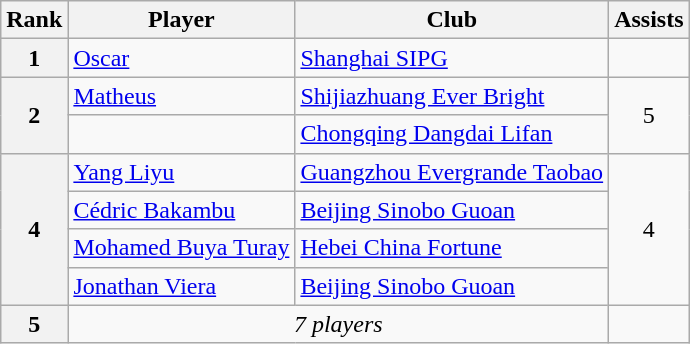<table class=wikitable>
<tr>
<th>Rank</th>
<th>Player</th>
<th>Club</th>
<th>Assists</th>
</tr>
<tr>
<th>1</th>
<td> <a href='#'>Oscar</a></td>
<td><a href='#'>Shanghai SIPG</a></td>
<td></td>
</tr>
<tr>
<th rowspan=2>2</th>
<td> <a href='#'>Matheus</a></td>
<td><a href='#'>Shijiazhuang Ever Bright</a></td>
<td rowspan=2 style="text-align:center;">5</td>
</tr>
<tr>
<td></td>
<td><a href='#'>Chongqing Dangdai Lifan</a></td>
</tr>
<tr>
<th rowspan=4>4</th>
<td> <a href='#'>Yang Liyu</a></td>
<td><a href='#'>Guangzhou Evergrande Taobao</a></td>
<td rowspan=4 style="text-align:center;">4</td>
</tr>
<tr>
<td> <a href='#'>Cédric Bakambu</a></td>
<td><a href='#'>Beijing Sinobo Guoan</a></td>
</tr>
<tr>
<td> <a href='#'>Mohamed Buya Turay</a></td>
<td><a href='#'>Hebei China Fortune</a></td>
</tr>
<tr>
<td> <a href='#'>Jonathan Viera</a></td>
<td><a href='#'>Beijing Sinobo Guoan</a></td>
</tr>
<tr>
<th>5</th>
<td colspan=2 style="text-align:center;"><em>7 players</em></td>
<td></td>
</tr>
</table>
